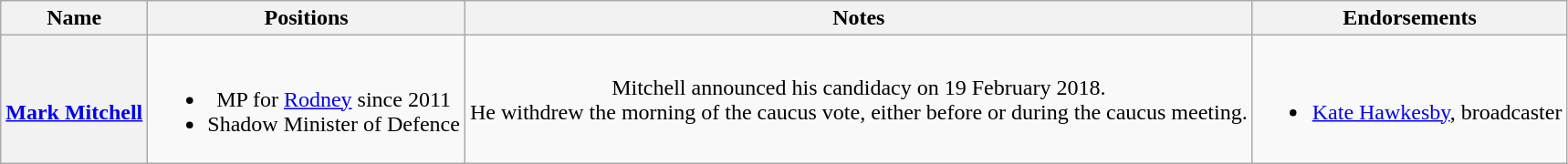<table class="wikitable sortable" style="text-align:center">
<tr>
<th scope="col">Name</th>
<th scope="col">Positions</th>
<th scope="col">Notes</th>
<th scope="col">Endorsements</th>
</tr>
<tr>
<th scope="row"><br><a href='#'>Mark Mitchell</a></th>
<td><br><ul><li>MP for <a href='#'>Rodney</a> since 2011</li><li>Shadow Minister of Defence</li></ul></td>
<td>Mitchell announced his candidacy on 19 February 2018.<br>He withdrew the morning of the caucus vote, either before or during the caucus meeting.</td>
<td><br><ul><li><a href='#'>Kate Hawkesby</a>, broadcaster</li></ul></td>
</tr>
</table>
